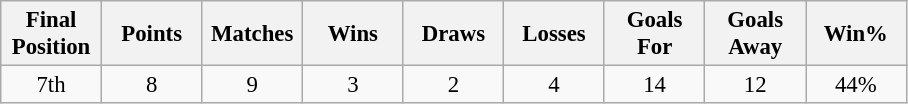<table class="wikitable" style="font-size: 95%; text-align: center;">
<tr>
<th width=60>Final Position</th>
<th width=60>Points</th>
<th width=60>Matches</th>
<th width=60>Wins</th>
<th width=60>Draws</th>
<th width=60>Losses</th>
<th width=60>Goals For</th>
<th width=60>Goals Away</th>
<th width=60>Win%</th>
</tr>
<tr>
<td>7th</td>
<td>8</td>
<td>9</td>
<td>3</td>
<td>2</td>
<td>4</td>
<td>14</td>
<td>12</td>
<td>44%</td>
</tr>
</table>
